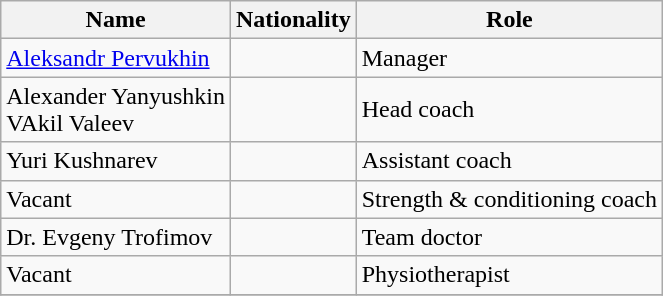<table class="wikitable">
<tr>
<th>Name</th>
<th>Nationality</th>
<th>Role</th>
</tr>
<tr>
<td><a href='#'>Aleksandr Pervukhin</a></td>
<td></td>
<td>Manager</td>
</tr>
<tr>
<td>Alexander Yanyushkin<br>VAkil Valeev</td>
<td></td>
<td>Head coach</td>
</tr>
<tr>
<td>Yuri Kushnarev</td>
<td></td>
<td>Assistant coach</td>
</tr>
<tr>
<td>Vacant</td>
<td></td>
<td>Strength & conditioning coach</td>
</tr>
<tr>
<td>Dr. Evgeny Trofimov</td>
<td></td>
<td>Team doctor</td>
</tr>
<tr>
<td>Vacant</td>
<td></td>
<td>Physiotherapist</td>
</tr>
<tr>
</tr>
</table>
